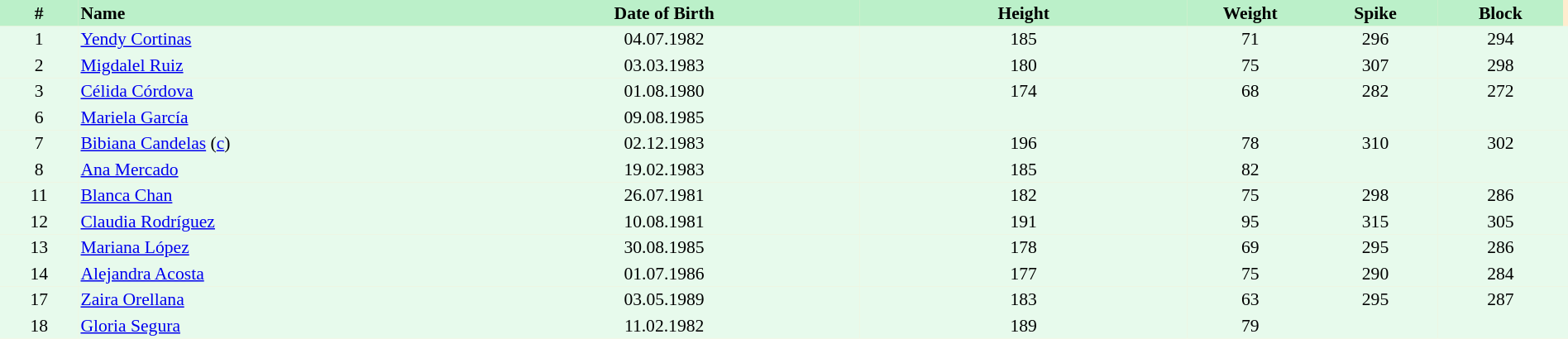<table border=0 cellpadding=2 cellspacing=0  |- bgcolor=#FFECCE style="text-align:center; font-size:90%;" width=100%>
<tr bgcolor=#BBF0C9>
<th width=5%>#</th>
<th width=25% align=left>Name</th>
<th width=25%>Date of Birth</th>
<th width=21%>Height</th>
<th width=8%>Weight</th>
<th width=8%>Spike</th>
<th width=8%>Block</th>
</tr>
<tr bgcolor=#E7FAEC>
<td>1</td>
<td align=left><a href='#'>Yendy Cortinas</a></td>
<td>04.07.1982</td>
<td>185</td>
<td>71</td>
<td>296</td>
<td>294</td>
<td></td>
</tr>
<tr bgcolor=#E7FAEC>
<td>2</td>
<td align=left><a href='#'>Migdalel Ruiz</a></td>
<td>03.03.1983</td>
<td>180</td>
<td>75</td>
<td>307</td>
<td>298</td>
<td></td>
</tr>
<tr bgcolor=#E7FAEC>
<td>3</td>
<td align=left><a href='#'>Célida Córdova</a></td>
<td>01.08.1980</td>
<td>174</td>
<td>68</td>
<td>282</td>
<td>272</td>
<td></td>
</tr>
<tr bgcolor=#E7FAEC>
<td>6</td>
<td align=left><a href='#'>Mariela García</a></td>
<td>09.08.1985</td>
<td></td>
<td></td>
<td></td>
<td></td>
<td></td>
</tr>
<tr bgcolor=#E7FAEC>
<td>7</td>
<td align=left><a href='#'>Bibiana Candelas</a> (<a href='#'>c</a>)</td>
<td>02.12.1983</td>
<td>196</td>
<td>78</td>
<td>310</td>
<td>302</td>
<td></td>
</tr>
<tr bgcolor=#E7FAEC>
<td>8</td>
<td align=left><a href='#'>Ana Mercado</a></td>
<td>19.02.1983</td>
<td>185</td>
<td>82</td>
<td></td>
<td></td>
<td></td>
</tr>
<tr bgcolor=#E7FAEC>
<td>11</td>
<td align=left><a href='#'>Blanca Chan</a></td>
<td>26.07.1981</td>
<td>182</td>
<td>75</td>
<td>298</td>
<td>286</td>
<td></td>
</tr>
<tr bgcolor=#E7FAEC>
<td>12</td>
<td align=left><a href='#'>Claudia Rodríguez</a></td>
<td>10.08.1981</td>
<td>191</td>
<td>95</td>
<td>315</td>
<td>305</td>
<td></td>
</tr>
<tr bgcolor=#E7FAEC>
<td>13</td>
<td align=left><a href='#'>Mariana López</a></td>
<td>30.08.1985</td>
<td>178</td>
<td>69</td>
<td>295</td>
<td>286</td>
<td></td>
</tr>
<tr bgcolor=#E7FAEC>
<td>14</td>
<td align=left><a href='#'>Alejandra Acosta</a></td>
<td>01.07.1986</td>
<td>177</td>
<td>75</td>
<td>290</td>
<td>284</td>
<td></td>
</tr>
<tr bgcolor=#E7FAEC>
<td>17</td>
<td align=left><a href='#'>Zaira Orellana</a></td>
<td>03.05.1989</td>
<td>183</td>
<td>63</td>
<td>295</td>
<td>287</td>
<td></td>
</tr>
<tr bgcolor=#E7FAEC>
<td>18</td>
<td align=left><a href='#'>Gloria Segura</a></td>
<td>11.02.1982</td>
<td>189</td>
<td>79</td>
<td></td>
<td></td>
<td></td>
</tr>
</table>
